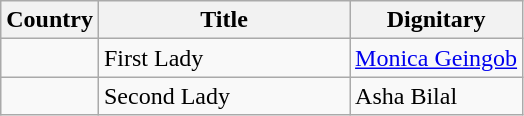<table class="wikitable sortable">
<tr>
<th>Country</th>
<th width="160px">Title</th>
<th>Dignitary</th>
</tr>
<tr>
<td></td>
<td>First Lady</td>
<td><a href='#'>Monica Geingob</a></td>
</tr>
<tr>
<td></td>
<td>Second Lady</td>
<td>Asha Bilal</td>
</tr>
</table>
